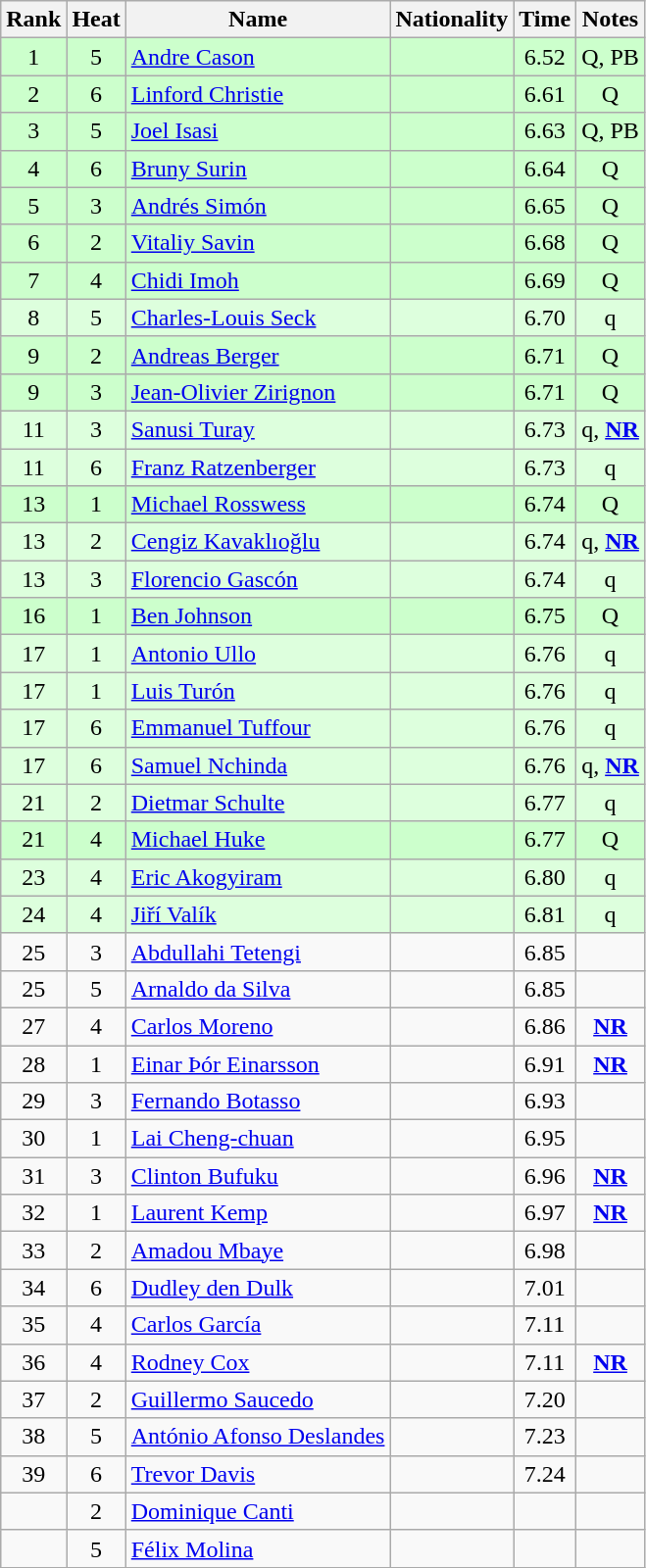<table class="wikitable sortable" style="text-align:center">
<tr>
<th>Rank</th>
<th>Heat</th>
<th>Name</th>
<th>Nationality</th>
<th>Time</th>
<th>Notes</th>
</tr>
<tr bgcolor=ccffcc>
<td>1</td>
<td>5</td>
<td align="left"><a href='#'>Andre Cason</a></td>
<td align=left></td>
<td>6.52</td>
<td>Q, PB</td>
</tr>
<tr bgcolor=ccffcc>
<td>2</td>
<td>6</td>
<td align="left"><a href='#'>Linford Christie</a></td>
<td align=left></td>
<td>6.61</td>
<td>Q</td>
</tr>
<tr bgcolor=ccffcc>
<td>3</td>
<td>5</td>
<td align="left"><a href='#'>Joel Isasi</a></td>
<td align=left></td>
<td>6.63</td>
<td>Q, PB</td>
</tr>
<tr bgcolor=ccffcc>
<td>4</td>
<td>6</td>
<td align="left"><a href='#'>Bruny Surin</a></td>
<td align=left></td>
<td>6.64</td>
<td>Q</td>
</tr>
<tr bgcolor=ccffcc>
<td>5</td>
<td>3</td>
<td align="left"><a href='#'>Andrés Simón</a></td>
<td align=left></td>
<td>6.65</td>
<td>Q</td>
</tr>
<tr bgcolor=ccffcc>
<td>6</td>
<td>2</td>
<td align="left"><a href='#'>Vitaliy Savin</a></td>
<td align=left></td>
<td>6.68</td>
<td>Q</td>
</tr>
<tr bgcolor=ccffcc>
<td>7</td>
<td>4</td>
<td align="left"><a href='#'>Chidi Imoh</a></td>
<td align=left></td>
<td>6.69</td>
<td>Q</td>
</tr>
<tr bgcolor=ddffdd>
<td>8</td>
<td>5</td>
<td align="left"><a href='#'>Charles-Louis Seck</a></td>
<td align=left></td>
<td>6.70</td>
<td>q</td>
</tr>
<tr bgcolor=ccffcc>
<td>9</td>
<td>2</td>
<td align="left"><a href='#'>Andreas Berger</a></td>
<td align=left></td>
<td>6.71</td>
<td>Q</td>
</tr>
<tr bgcolor=ccffcc>
<td>9</td>
<td>3</td>
<td align="left"><a href='#'>Jean-Olivier Zirignon</a></td>
<td align=left></td>
<td>6.71</td>
<td>Q</td>
</tr>
<tr bgcolor=ddffdd>
<td>11</td>
<td>3</td>
<td align="left"><a href='#'>Sanusi Turay</a></td>
<td align=left></td>
<td>6.73</td>
<td>q, <strong><a href='#'>NR</a></strong></td>
</tr>
<tr bgcolor=ddffdd>
<td>11</td>
<td>6</td>
<td align="left"><a href='#'>Franz Ratzenberger</a></td>
<td align=left></td>
<td>6.73</td>
<td>q</td>
</tr>
<tr bgcolor=ccffcc>
<td>13</td>
<td>1</td>
<td align="left"><a href='#'>Michael Rosswess</a></td>
<td align=left></td>
<td>6.74</td>
<td>Q</td>
</tr>
<tr bgcolor=ddffdd>
<td>13</td>
<td>2</td>
<td align="left"><a href='#'>Cengiz Kavaklıoğlu</a></td>
<td align=left></td>
<td>6.74</td>
<td>q, <strong><a href='#'>NR</a></strong></td>
</tr>
<tr bgcolor=ddffdd>
<td>13</td>
<td>3</td>
<td align="left"><a href='#'>Florencio Gascón</a></td>
<td align=left></td>
<td>6.74</td>
<td>q</td>
</tr>
<tr bgcolor=ccffcc>
<td>16</td>
<td>1</td>
<td align="left"><a href='#'>Ben Johnson</a></td>
<td align=left></td>
<td>6.75</td>
<td>Q</td>
</tr>
<tr bgcolor=ddffdd>
<td>17</td>
<td>1</td>
<td align="left"><a href='#'>Antonio Ullo</a></td>
<td align=left></td>
<td>6.76</td>
<td>q</td>
</tr>
<tr bgcolor=ddffdd>
<td>17</td>
<td>1</td>
<td align="left"><a href='#'>Luis Turón</a></td>
<td align=left></td>
<td>6.76</td>
<td>q</td>
</tr>
<tr bgcolor=ddffdd>
<td>17</td>
<td>6</td>
<td align="left"><a href='#'>Emmanuel Tuffour</a></td>
<td align=left></td>
<td>6.76</td>
<td>q</td>
</tr>
<tr bgcolor=ddffdd>
<td>17</td>
<td>6</td>
<td align="left"><a href='#'>Samuel Nchinda</a></td>
<td align=left></td>
<td>6.76</td>
<td>q, <strong><a href='#'>NR</a></strong></td>
</tr>
<tr bgcolor=ddffdd>
<td>21</td>
<td>2</td>
<td align="left"><a href='#'>Dietmar Schulte</a></td>
<td align=left></td>
<td>6.77</td>
<td>q</td>
</tr>
<tr bgcolor=ccffcc>
<td>21</td>
<td>4</td>
<td align="left"><a href='#'>Michael Huke</a></td>
<td align=left></td>
<td>6.77</td>
<td>Q</td>
</tr>
<tr bgcolor=ddffdd>
<td>23</td>
<td>4</td>
<td align="left"><a href='#'>Eric Akogyiram</a></td>
<td align=left></td>
<td>6.80</td>
<td>q</td>
</tr>
<tr bgcolor=ddffdd>
<td>24</td>
<td>4</td>
<td align="left"><a href='#'>Jiří Valík</a></td>
<td align=left></td>
<td>6.81</td>
<td>q</td>
</tr>
<tr>
<td>25</td>
<td>3</td>
<td align="left"><a href='#'>Abdullahi Tetengi</a></td>
<td align=left></td>
<td>6.85</td>
<td></td>
</tr>
<tr>
<td>25</td>
<td>5</td>
<td align="left"><a href='#'>Arnaldo da Silva</a></td>
<td align=left></td>
<td>6.85</td>
<td></td>
</tr>
<tr>
<td>27</td>
<td>4</td>
<td align="left"><a href='#'>Carlos Moreno</a></td>
<td align=left></td>
<td>6.86</td>
<td><strong><a href='#'>NR</a></strong></td>
</tr>
<tr>
<td>28</td>
<td>1</td>
<td align="left"><a href='#'>Einar Þór Einarsson</a></td>
<td align=left></td>
<td>6.91</td>
<td><strong><a href='#'>NR</a></strong></td>
</tr>
<tr>
<td>29</td>
<td>3</td>
<td align="left"><a href='#'>Fernando Botasso</a></td>
<td align=left></td>
<td>6.93</td>
<td></td>
</tr>
<tr>
<td>30</td>
<td>1</td>
<td align="left"><a href='#'>Lai Cheng-chuan</a></td>
<td align=left></td>
<td>6.95</td>
<td></td>
</tr>
<tr>
<td>31</td>
<td>3</td>
<td align="left"><a href='#'>Clinton Bufuku</a></td>
<td align=left></td>
<td>6.96</td>
<td><strong><a href='#'>NR</a></strong></td>
</tr>
<tr>
<td>32</td>
<td>1</td>
<td align="left"><a href='#'>Laurent Kemp</a></td>
<td align=left></td>
<td>6.97</td>
<td><strong><a href='#'>NR</a></strong></td>
</tr>
<tr>
<td>33</td>
<td>2</td>
<td align="left"><a href='#'>Amadou Mbaye</a></td>
<td align=left></td>
<td>6.98</td>
<td></td>
</tr>
<tr>
<td>34</td>
<td>6</td>
<td align="left"><a href='#'>Dudley den Dulk</a></td>
<td align=left></td>
<td>7.01</td>
<td></td>
</tr>
<tr>
<td>35</td>
<td>4</td>
<td align="left"><a href='#'>Carlos García</a></td>
<td align=left></td>
<td>7.11</td>
<td></td>
</tr>
<tr>
<td>36</td>
<td>4</td>
<td align="left"><a href='#'>Rodney Cox</a></td>
<td align=left></td>
<td>7.11</td>
<td><strong><a href='#'>NR</a></strong></td>
</tr>
<tr>
<td>37</td>
<td>2</td>
<td align="left"><a href='#'>Guillermo Saucedo</a></td>
<td align=left></td>
<td>7.20</td>
<td></td>
</tr>
<tr>
<td>38</td>
<td>5</td>
<td align="left"><a href='#'>António Afonso Deslandes</a></td>
<td align=left></td>
<td>7.23</td>
<td></td>
</tr>
<tr>
<td>39</td>
<td>6</td>
<td align="left"><a href='#'>Trevor Davis</a></td>
<td align=left></td>
<td>7.24</td>
<td></td>
</tr>
<tr>
<td></td>
<td>2</td>
<td align="left"><a href='#'>Dominique Canti</a></td>
<td align=left></td>
<td></td>
<td></td>
</tr>
<tr>
<td></td>
<td>5</td>
<td align="left"><a href='#'>Félix Molina</a></td>
<td align=left></td>
<td></td>
<td></td>
</tr>
</table>
